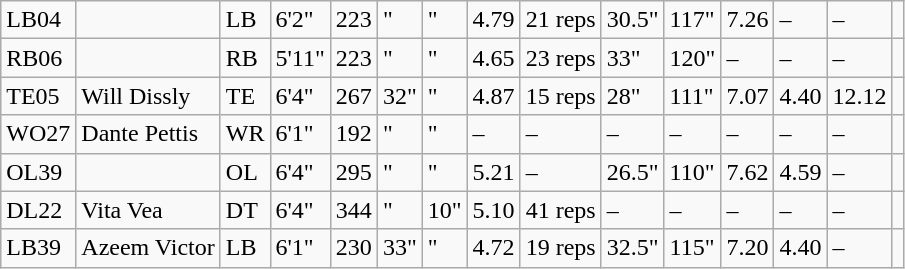<table class="wikitable">
<tr>
<td>LB04</td>
<td></td>
<td>LB</td>
<td>6'2"</td>
<td>223</td>
<td>"</td>
<td>"</td>
<td>4.79</td>
<td>21 reps</td>
<td>30.5"</td>
<td>117"</td>
<td>7.26</td>
<td>–</td>
<td>–</td>
<td></td>
</tr>
<tr>
<td>RB06</td>
<td></td>
<td>RB</td>
<td>5'11"</td>
<td>223</td>
<td>"</td>
<td>"</td>
<td>4.65</td>
<td>23 reps</td>
<td>33"</td>
<td>120"</td>
<td>–</td>
<td>–</td>
<td>–</td>
<td></td>
</tr>
<tr>
<td>TE05</td>
<td>Will Dissly</td>
<td>TE</td>
<td>6'4"</td>
<td>267</td>
<td>32"</td>
<td>"</td>
<td>4.87</td>
<td>15 reps</td>
<td>28"</td>
<td>111"</td>
<td>7.07</td>
<td>4.40</td>
<td>12.12</td>
<td></td>
</tr>
<tr>
<td>WO27</td>
<td>Dante Pettis</td>
<td>WR</td>
<td>6'1"</td>
<td>192</td>
<td>"</td>
<td>"</td>
<td>–</td>
<td>–</td>
<td>–</td>
<td>–</td>
<td>–</td>
<td>–</td>
<td>–</td>
<td></td>
</tr>
<tr>
<td>OL39</td>
<td></td>
<td>OL</td>
<td>6'4"</td>
<td>295</td>
<td>"</td>
<td>"</td>
<td>5.21</td>
<td>–</td>
<td>26.5"</td>
<td>110"</td>
<td>7.62</td>
<td>4.59</td>
<td>–</td>
<td></td>
</tr>
<tr>
<td>DL22</td>
<td>Vita Vea</td>
<td>DT</td>
<td>6'4"</td>
<td>344</td>
<td>"</td>
<td>10"</td>
<td>5.10</td>
<td>41 reps</td>
<td>–</td>
<td>–</td>
<td>–</td>
<td>–</td>
<td>–</td>
<td></td>
</tr>
<tr>
<td>LB39</td>
<td>Azeem Victor</td>
<td>LB</td>
<td>6'1"</td>
<td>230</td>
<td>33"</td>
<td>"</td>
<td>4.72</td>
<td>19 reps</td>
<td>32.5"</td>
<td>115"</td>
<td>7.20</td>
<td>4.40</td>
<td>–</td>
<td></td>
</tr>
</table>
